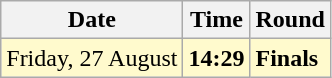<table class="wikitable">
<tr>
<th>Date</th>
<th>Time</th>
<th>Round</th>
</tr>
<tr style="background:lemonchiffon">
<td>Friday, 27 August</td>
<td><strong>14:29</strong></td>
<td><strong>Finals</strong></td>
</tr>
</table>
